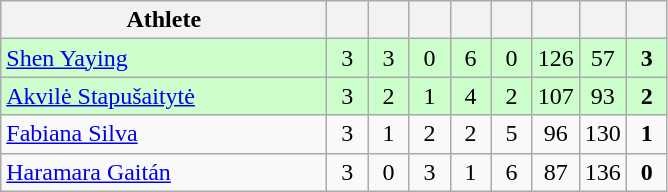<table class=wikitable style="text-align:center">
<tr>
<th width=210>Athlete</th>
<th width=20></th>
<th width=20></th>
<th width=20></th>
<th width=20></th>
<th width=20></th>
<th width=20></th>
<th width=20></th>
<th width=20></th>
</tr>
<tr bgcolor=ccffcc>
<td style="text-align:left"> <a href='#'>Shen Yaying</a></td>
<td>3</td>
<td>3</td>
<td>0</td>
<td>6</td>
<td>0</td>
<td>126</td>
<td>57</td>
<td><strong>3</strong></td>
</tr>
<tr bgcolor=ccffcc>
<td style="text-align:left"> <a href='#'>Akvilė Stapušaitytė</a></td>
<td>3</td>
<td>2</td>
<td>1</td>
<td>4</td>
<td>2</td>
<td>107</td>
<td>93</td>
<td><strong>2</strong></td>
</tr>
<tr>
<td style="text-align:left"> <a href='#'>Fabiana Silva</a></td>
<td>3</td>
<td>1</td>
<td>2</td>
<td>2</td>
<td>5</td>
<td>96</td>
<td>130</td>
<td><strong>1</strong></td>
</tr>
<tr>
<td style="text-align:left"> <a href='#'>Haramara Gaitán</a></td>
<td>3</td>
<td>0</td>
<td>3</td>
<td>1</td>
<td>6</td>
<td>87</td>
<td>136</td>
<td><strong>0</strong></td>
</tr>
</table>
